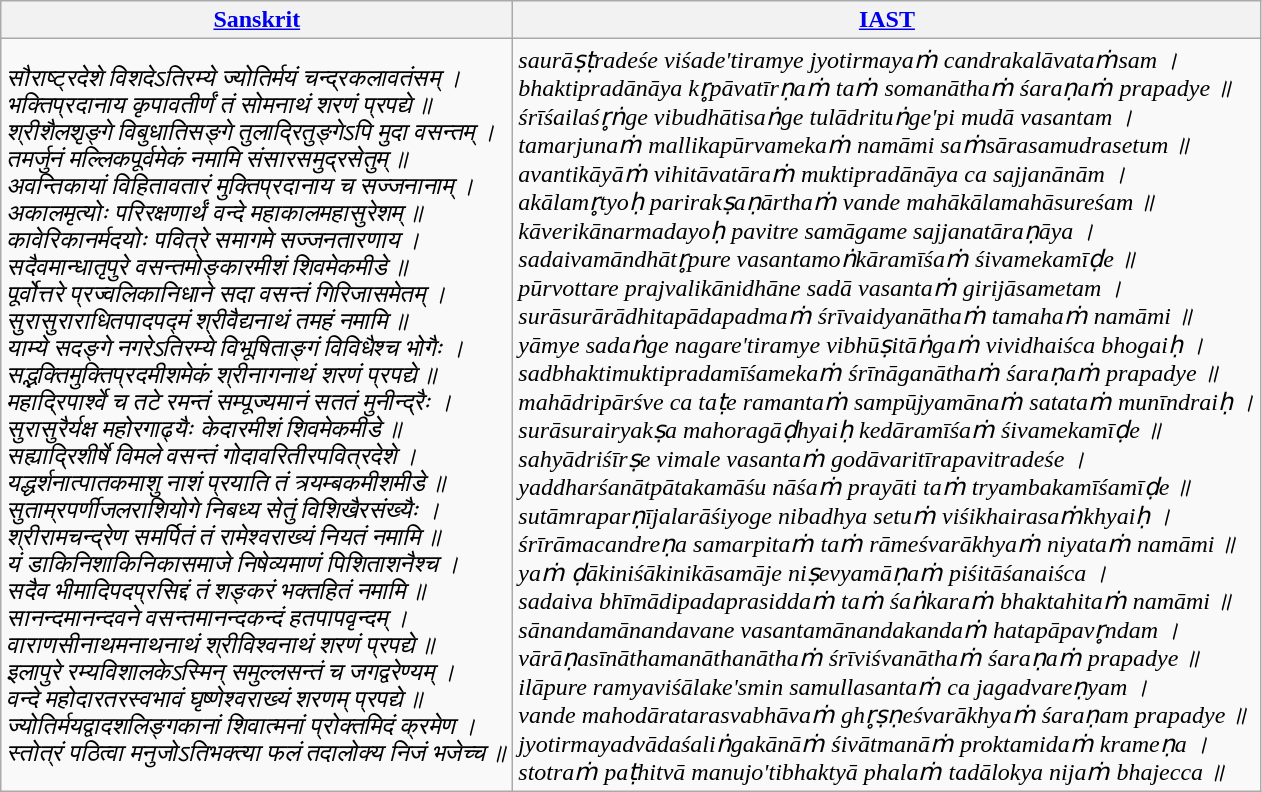<table class="wikitable" style="width: max-content;">
<tr>
<th><a href='#'>Sanskrit</a></th>
<th><a href='#'>IAST</a></th>
</tr>
<tr>
<td><em>सौराष्ट्रदेशे विशदेऽतिरम्ये ज्योतिर्मयं चन्द्रकलावतंसम् ।</em><br><em>भक्तिप्रदानाय कृपावतीर्णं तं सोमनाथं शरणं प्रपद्ये ॥</em><br><em>श्रीशैलशृङ्गे विबुधातिसङ्गे तुलाद्रितुङ्गेऽपि मुदा वसन्तम् ।</em><br><em>तमर्जुनं मल्लिकपूर्वमेकं नमामि संसारसमुद्रसेतुम् ॥</em><br><em>अवन्तिकायां विहितावतारं मुक्तिप्रदानाय च सज्जनानाम् ।</em><br><em>अकालमृत्योः परिरक्षणार्थं वन्दे महाकालमहासुरेशम् ॥</em><br><em>कावेरिकानर्मदयोः पवित्रे समागमे सज्जनतारणाय ।</em><br><em>सदैवमान्धातृपुरे वसन्तमोङ्कारमीशं शिवमेकमीडे ॥</em><br><em>पूर्वोत्तरे प्रज्वलिकानिधाने सदा वसन्तं गिरिजासमेतम् ।</em><br><em>सुरासुराराधितपादपद्मं श्रीवैद्यनाथं तमहं नमामि ॥</em><br><em>याम्ये सदङ्गे नगरेऽतिरम्ये विभूषिताङ्गं विविधैश्च भोगैः ।</em><br><em>सद्भक्तिमुक्तिप्रदमीशमेकं श्रीनागनाथं शरणं प्रपद्ये ॥</em><br><em>महाद्रिपार्श्वे च तटे रमन्तं सम्पूज्यमानं सततं मुनीन्द्रैः ।</em><br><em>सुरासुरैर्यक्ष महोरगाढ्यैः केदारमीशं शिवमेकमीडे ॥</em><br><em>सह्याद्रिशीर्षे विमले वसन्तं गोदावरितीरपवित्रदेशे ।</em><br><em>यद्धर्शनात्पातकमाशु नाशं प्रयाति तं त्र्यम्बकमीशमीडे ॥</em><br><em>सुताम्रपर्णीजलराशियोगे निबध्य सेतुं विशिखैरसंख्यैः ।</em><br><em>श्रीरामचन्द्रेण समर्पितं तं रामेश्वराख्यं नियतं नमामि ॥</em><br><em>यं डाकिनिशाकिनिकासमाजे निषेव्यमाणं पिशिताशनैश्च ।</em><br><em>सदैव भीमादिपदप्रसिद्दं तं शङ्करं भक्तहितं नमामि ॥</em><br><em>सानन्दमानन्दवने वसन्तमानन्दकन्दं हतपापवृन्दम् ।</em><br><em>वाराणसीनाथमनाथनाथं श्रीविश्वनाथं शरणं प्रपद्ये ॥</em><br><em>इलापुरे रम्यविशालकेऽस्मिन् समुल्लसन्तं च जगद्वरेण्यम् ।</em><br><em>वन्दे महोदारतरस्वभावं घृष्णेश्वराख्यं शरणम् प्रपद्ये ॥</em><br><em>ज्योतिर्मयद्वादशलिङ्गकानां शिवात्मनां प्रोक्तमिदं क्रमेण ।</em><br><em>स्तोत्रं पठित्वा मनुजोऽतिभक्त्या फलं तदालोक्य निजं भजेच्च ॥</em></td>
<td><em>saurāṣṭradeśe viśade'tiramye jyotirmayaṁ candrakalāvataṁsam ।</em><br><em>bhaktipradānāya kr̥pāvatīrṇaṁ taṁ somanāthaṁ śaraṇaṁ prapadye ॥</em><br><em>śrīśailaśr̥ṅge vibudhātisaṅge tulādrituṅge'pi mudā vasantam ।</em><br><em>tamarjunaṁ mallikapūrvamekaṁ namāmi saṁsārasamudrasetum ॥</em><br><em>avantikāyāṁ vihitāvatāraṁ muktipradānāya ca sajjanānām ।</em><br><em>akālamr̥tyoḥ parirakṣaṇārthaṁ vande mahākālamahāsureśam ॥</em><br><em>kāverikānarmadayoḥ pavitre samāgame sajjanatāraṇāya ।</em><br><em>sadaivamāndhātr̥pure vasantamoṅkāramīśaṁ śivamekamīḍe ॥</em><br><em>pūrvottare prajvalikānidhāne sadā vasantaṁ girijāsametam ।</em><br><em>surāsurārādhitapādapadmaṁ śrīvaidyanāthaṁ tamahaṁ namāmi ॥</em><br><em>yāmye sadaṅge nagare'tiramye vibhūṣitāṅgaṁ vividhaiśca bhogaiḥ ।</em><br><em>sadbhaktimuktipradamīśamekaṁ śrīnāganāthaṁ śaraṇaṁ prapadye ॥</em><br><em>mahādripārśve ca taṭe ramantaṁ sampūjyamānaṁ satataṁ munīndraiḥ ।</em><br><em>surāsurairyakṣa mahoragāḍhyaiḥ kedāramīśaṁ śivamekamīḍe ॥</em><br><em>sahyādriśīrṣe vimale vasantaṁ godāvaritīrapavitradeśe ।</em><br><em>yaddharśanātpātakamāśu nāśaṁ prayāti taṁ tryambakamīśamīḍe ॥</em><br><em>sutāmraparṇījalarāśiyoge nibadhya setuṁ viśikhairasaṁkhyaiḥ ।</em><br><em>śrīrāmacandreṇa samarpitaṁ taṁ rāmeśvarākhyaṁ niyataṁ namāmi ॥</em><br><em>yaṁ ḍākiniśākinikāsamāje niṣevyamāṇaṁ piśitāśanaiśca ।</em><br><em>sadaiva bhīmādipadaprasiddaṁ taṁ śaṅkaraṁ bhaktahitaṁ namāmi ॥</em><br><em>sānandamānandavane vasantamānandakandaṁ hatapāpavr̥ndam ।</em><br><em>vārāṇasīnāthamanāthanāthaṁ śrīviśvanāthaṁ śaraṇaṁ prapadye ॥</em><br><em>ilāpure ramyaviśālake'smin samullasantaṁ ca jagadvareṇyam ।</em><br><em>vande mahodāratarasvabhāvaṁ ghr̥ṣṇeśvarākhyaṁ śaraṇam prapadye ॥</em><br><em>jyotirmayadvādaśaliṅgakānāṁ śivātmanāṁ proktamidaṁ krameṇa ।</em><br><em>stotraṁ paṭhitvā manujo'tibhaktyā phalaṁ tadālokya nijaṁ bhajecca ॥</em></td>
</tr>
</table>
